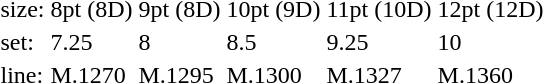<table style="margin-left:40px;">
<tr>
<td>size:</td>
<td>8pt (8D)</td>
<td>9pt (8D)</td>
<td>10pt (9D)</td>
<td>11pt (10D)</td>
<td>12pt (12D)</td>
</tr>
<tr>
<td>set:</td>
<td>7.25</td>
<td>8</td>
<td>8.5</td>
<td>9.25</td>
<td>10</td>
</tr>
<tr>
<td>line:</td>
<td>M.1270</td>
<td>M.1295</td>
<td>M.1300</td>
<td>M.1327</td>
<td>M.1360</td>
</tr>
</table>
